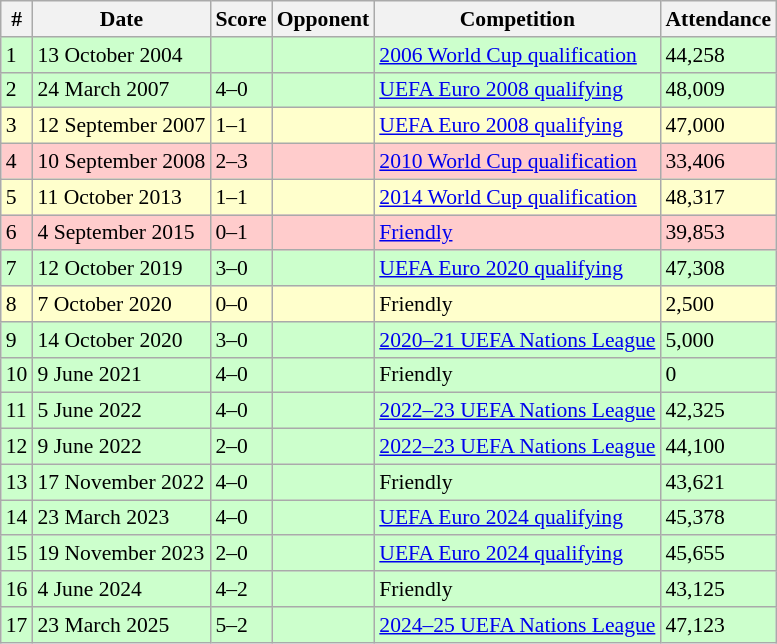<table class="wikitable" style="font-size:90%">
<tr>
<th>#</th>
<th>Date</th>
<th>Score</th>
<th>Opponent</th>
<th>Competition</th>
<th>Attendance</th>
</tr>
<tr style="background: #CCFFCC">
<td>1</td>
<td>13 October 2004</td>
<td></td>
<td></td>
<td><a href='#'>2006 World Cup qualification</a></td>
<td>44,258</td>
</tr>
<tr style="background: #CCFFCC">
<td>2</td>
<td>24 March 2007</td>
<td>4–0</td>
<td></td>
<td><a href='#'>UEFA Euro 2008 qualifying</a></td>
<td>48,009</td>
</tr>
<tr style="background: #FFFFCC">
<td>3</td>
<td>12 September 2007</td>
<td>1–1</td>
<td></td>
<td><a href='#'>UEFA Euro 2008 qualifying</a></td>
<td>47,000</td>
</tr>
<tr style="background: #FFCCCC">
<td>4</td>
<td>10 September 2008</td>
<td>2–3</td>
<td></td>
<td><a href='#'>2010 World Cup qualification</a></td>
<td>33,406</td>
</tr>
<tr style="background: #FFFFCC">
<td>5</td>
<td>11 October 2013</td>
<td>1–1</td>
<td></td>
<td><a href='#'>2014 World Cup qualification</a></td>
<td>48,317</td>
</tr>
<tr style="background: #FFCCCC">
<td>6</td>
<td>4 September 2015</td>
<td>0–1</td>
<td></td>
<td><a href='#'>Friendly</a></td>
<td>39,853</td>
</tr>
<tr style="background: #CCFFCC">
<td>7</td>
<td>12 October 2019</td>
<td>3–0</td>
<td></td>
<td><a href='#'>UEFA Euro 2020 qualifying</a></td>
<td>47,308</td>
</tr>
<tr style="background: #FFFFCC">
<td>8</td>
<td>7 October 2020</td>
<td>0–0</td>
<td></td>
<td>Friendly</td>
<td>2,500</td>
</tr>
<tr style="background: #CCFFCC">
<td>9</td>
<td>14 October 2020</td>
<td>3–0</td>
<td></td>
<td><a href='#'>2020–21 UEFA Nations League</a></td>
<td>5,000</td>
</tr>
<tr style="background: #CCFFCC">
<td>10</td>
<td>9 June 2021</td>
<td>4–0</td>
<td></td>
<td>Friendly</td>
<td>0</td>
</tr>
<tr style="background: #CCFFCC">
<td>11</td>
<td>5 June 2022</td>
<td>4–0</td>
<td></td>
<td><a href='#'>2022–23 UEFA Nations League</a></td>
<td>42,325</td>
</tr>
<tr style="background: #CCFFCC">
<td>12</td>
<td>9 June 2022</td>
<td>2–0</td>
<td></td>
<td><a href='#'>2022–23 UEFA Nations League</a></td>
<td>44,100</td>
</tr>
<tr style="background: #CCFFCC">
<td>13</td>
<td>17 November 2022</td>
<td>4–0</td>
<td></td>
<td>Friendly</td>
<td>43,621</td>
</tr>
<tr style="background: #CCFFCC">
<td>14</td>
<td>23 March 2023</td>
<td>4–0</td>
<td></td>
<td><a href='#'>UEFA Euro 2024 qualifying</a></td>
<td>45,378</td>
</tr>
<tr style="background: #CCFFCC">
<td>15</td>
<td>19 November 2023</td>
<td>2–0</td>
<td></td>
<td><a href='#'>UEFA Euro 2024 qualifying</a></td>
<td>45,655</td>
</tr>
<tr style="background: #CCFFCC">
<td>16</td>
<td>4 June 2024</td>
<td>4–2</td>
<td></td>
<td>Friendly</td>
<td>43,125</td>
</tr>
<tr style="background: #CCFFCC">
<td>17</td>
<td>23 March 2025</td>
<td>5–2</td>
<td></td>
<td><a href='#'>2024–25 UEFA Nations League</a></td>
<td>47,123</td>
</tr>
</table>
